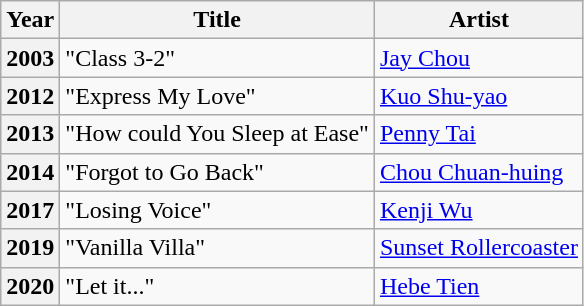<table class="wikitable sortable plainrowheaders">
<tr>
<th scope="col">Year</th>
<th scope="col">Title</th>
<th scope="col">Artist</th>
</tr>
<tr>
<th scope="row">2003</th>
<td>"Class 3-2"</td>
<td><a href='#'>Jay Chou</a></td>
</tr>
<tr>
<th scope="row">2012</th>
<td>"Express My Love"</td>
<td><a href='#'>Kuo Shu-yao</a></td>
</tr>
<tr>
<th scope="row">2013</th>
<td>"How could You Sleep at Ease"</td>
<td><a href='#'>Penny Tai</a></td>
</tr>
<tr>
<th scope="row">2014</th>
<td>"Forgot to Go Back"</td>
<td><a href='#'>Chou Chuan-huing</a></td>
</tr>
<tr>
<th scope="row">2017</th>
<td>"Losing Voice"</td>
<td><a href='#'>Kenji Wu</a></td>
</tr>
<tr>
<th scope="row">2019</th>
<td>"Vanilla Villa"</td>
<td><a href='#'>Sunset Rollercoaster</a></td>
</tr>
<tr>
<th scope="row">2020</th>
<td>"Let it..."</td>
<td><a href='#'>Hebe Tien</a></td>
</tr>
</table>
